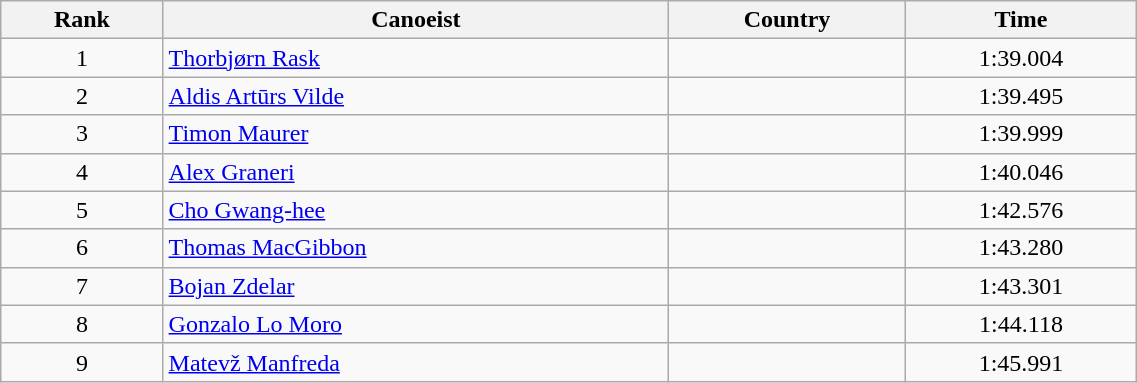<table class="wikitable" style="text-align:center;width: 60%">
<tr>
<th>Rank</th>
<th>Canoeist</th>
<th>Country</th>
<th>Time</th>
</tr>
<tr>
<td>1</td>
<td align="left"><a href='#'>Thorbjørn Rask</a></td>
<td align="left"></td>
<td>1:39.004</td>
</tr>
<tr>
<td>2</td>
<td align="left"><a href='#'>Aldis Artūrs Vilde</a></td>
<td align="left"></td>
<td>1:39.495</td>
</tr>
<tr>
<td>3</td>
<td align="left"><a href='#'>Timon Maurer</a></td>
<td align="left"></td>
<td>1:39.999</td>
</tr>
<tr>
<td>4</td>
<td align="left"><a href='#'>Alex Graneri</a></td>
<td align="left"></td>
<td>1:40.046</td>
</tr>
<tr>
<td>5</td>
<td align="left"><a href='#'>Cho Gwang-hee</a></td>
<td align="left"></td>
<td>1:42.576</td>
</tr>
<tr>
<td>6</td>
<td align="left"><a href='#'>Thomas MacGibbon</a></td>
<td align="left"></td>
<td>1:43.280</td>
</tr>
<tr>
<td>7</td>
<td align="left"><a href='#'>Bojan Zdelar</a></td>
<td align="left"></td>
<td>1:43.301</td>
</tr>
<tr>
<td>8</td>
<td align="left"><a href='#'>Gonzalo Lo Moro</a></td>
<td align="left"></td>
<td>1:44.118</td>
</tr>
<tr>
<td>9</td>
<td align="left"><a href='#'>Matevž Manfreda</a></td>
<td align="left"></td>
<td>1:45.991</td>
</tr>
</table>
